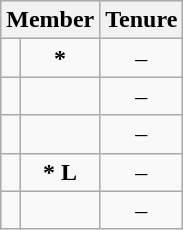<table class="wikitable sortable" style="text-align:center;">
<tr>
<th colspan="2">Member</th>
<th>Tenure</th>
</tr>
<tr>
<td></td>
<td><strong>*</strong></td>
<td> – </td>
</tr>
<tr>
<td></td>
<td></td>
<td> – </td>
</tr>
<tr>
<td></td>
<td></td>
<td> – </td>
</tr>
<tr>
<td></td>
<td><strong>* L</strong></td>
<td> – </td>
</tr>
<tr>
<td></td>
<td></td>
<td> – </td>
</tr>
</table>
